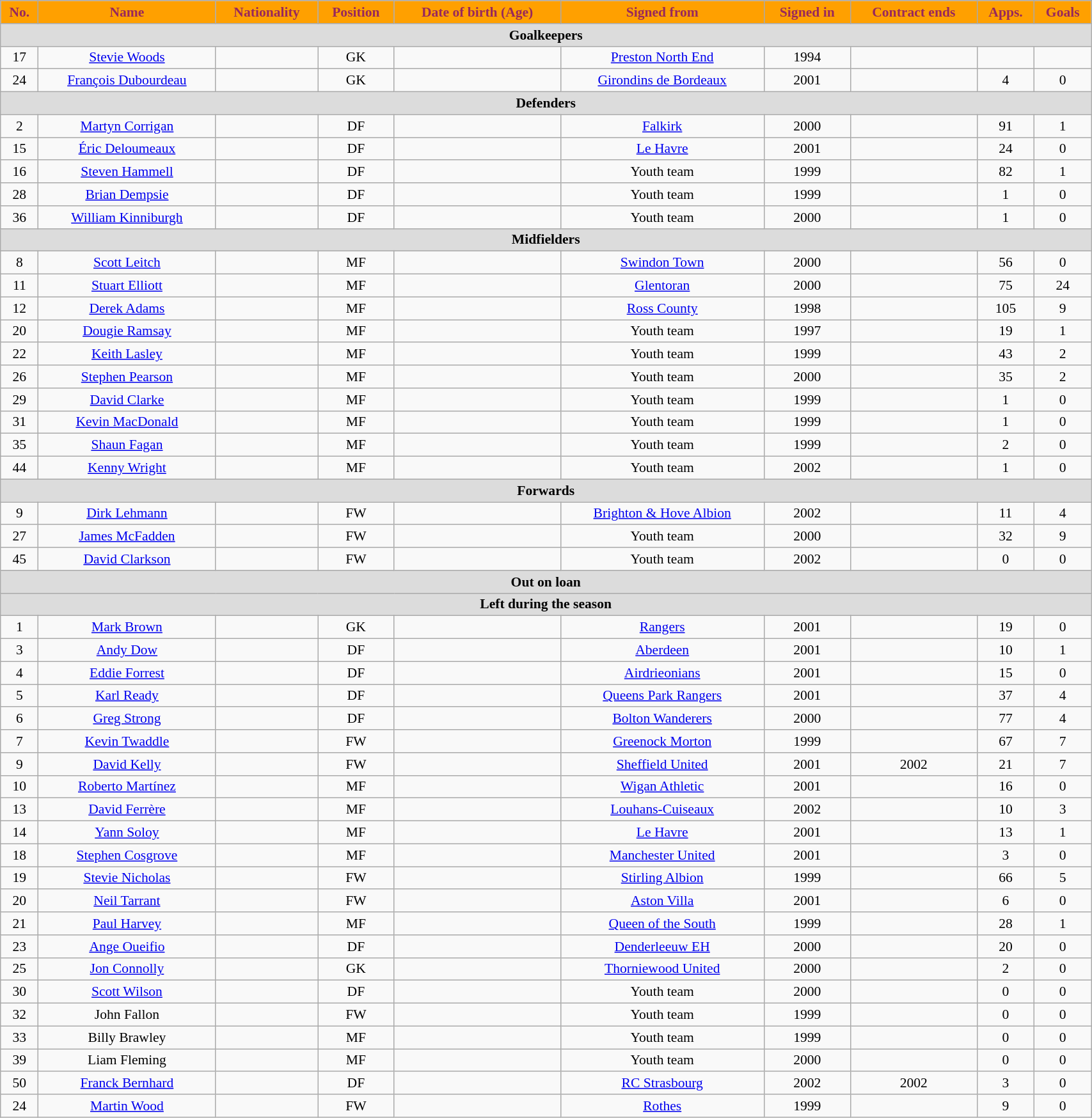<table class="wikitable"  style="text-align:center; font-size:90%; width:90%;">
<tr>
<th style="background:#ffa000; color:#98285c; text-align:center;">No.</th>
<th style="background:#ffa000; color:#98285c; text-align:center;">Name</th>
<th style="background:#ffa000; color:#98285c; text-align:center;">Nationality</th>
<th style="background:#ffa000; color:#98285c; text-align:center;">Position</th>
<th style="background:#ffa000; color:#98285c; text-align:center;">Date of birth (Age)</th>
<th style="background:#ffa000; color:#98285c; text-align:center;">Signed from</th>
<th style="background:#ffa000; color:#98285c; text-align:center;">Signed in</th>
<th style="background:#ffa000; color:#98285c; text-align:center;">Contract ends</th>
<th style="background:#ffa000; color:#98285c; text-align:center;">Apps.</th>
<th style="background:#ffa000; color:#98285c; text-align:center;">Goals</th>
</tr>
<tr>
<th colspan="11"  style="background:#dcdcdc; text-align:center;">Goalkeepers</th>
</tr>
<tr>
<td>17</td>
<td><a href='#'>Stevie Woods</a></td>
<td></td>
<td>GK</td>
<td></td>
<td><a href='#'>Preston North End</a></td>
<td>1994</td>
<td></td>
<td></td>
<td></td>
</tr>
<tr>
<td>24</td>
<td><a href='#'>François Dubourdeau</a></td>
<td></td>
<td>GK</td>
<td></td>
<td><a href='#'>Girondins de Bordeaux</a></td>
<td>2001</td>
<td></td>
<td>4</td>
<td>0</td>
</tr>
<tr>
<th colspan="11"  style="background:#dcdcdc; text-align:center;">Defenders</th>
</tr>
<tr>
<td>2</td>
<td><a href='#'>Martyn Corrigan</a></td>
<td></td>
<td>DF</td>
<td></td>
<td><a href='#'>Falkirk</a></td>
<td>2000</td>
<td></td>
<td>91</td>
<td>1</td>
</tr>
<tr>
<td>15</td>
<td><a href='#'>Éric Deloumeaux</a></td>
<td></td>
<td>DF</td>
<td></td>
<td><a href='#'>Le Havre</a></td>
<td>2001</td>
<td></td>
<td>24</td>
<td>0</td>
</tr>
<tr>
<td>16</td>
<td><a href='#'>Steven Hammell</a></td>
<td></td>
<td>DF</td>
<td></td>
<td>Youth team</td>
<td>1999</td>
<td></td>
<td>82</td>
<td>1</td>
</tr>
<tr>
<td>28</td>
<td><a href='#'>Brian Dempsie</a></td>
<td></td>
<td>DF</td>
<td></td>
<td>Youth team</td>
<td>1999</td>
<td></td>
<td>1</td>
<td>0</td>
</tr>
<tr>
<td>36</td>
<td><a href='#'>William Kinniburgh</a></td>
<td></td>
<td>DF</td>
<td></td>
<td>Youth team</td>
<td>2000</td>
<td></td>
<td>1</td>
<td>0</td>
</tr>
<tr>
<th colspan="11"  style="background:#dcdcdc; text-align:center;">Midfielders</th>
</tr>
<tr>
<td>8</td>
<td><a href='#'>Scott Leitch</a></td>
<td></td>
<td>MF</td>
<td></td>
<td><a href='#'>Swindon Town</a></td>
<td>2000</td>
<td></td>
<td>56</td>
<td>0</td>
</tr>
<tr>
<td>11</td>
<td><a href='#'>Stuart Elliott</a></td>
<td></td>
<td>MF</td>
<td></td>
<td><a href='#'>Glentoran</a></td>
<td>2000</td>
<td></td>
<td>75</td>
<td>24</td>
</tr>
<tr>
<td>12</td>
<td><a href='#'>Derek Adams</a></td>
<td></td>
<td>MF</td>
<td></td>
<td><a href='#'>Ross County</a></td>
<td>1998</td>
<td></td>
<td>105</td>
<td>9</td>
</tr>
<tr>
<td>20</td>
<td><a href='#'>Dougie Ramsay</a></td>
<td></td>
<td>MF</td>
<td></td>
<td>Youth team</td>
<td>1997</td>
<td></td>
<td>19</td>
<td>1</td>
</tr>
<tr>
<td>22</td>
<td><a href='#'>Keith Lasley</a></td>
<td></td>
<td>MF</td>
<td></td>
<td>Youth team</td>
<td>1999</td>
<td></td>
<td>43</td>
<td>2</td>
</tr>
<tr>
<td>26</td>
<td><a href='#'>Stephen Pearson</a></td>
<td></td>
<td>MF</td>
<td></td>
<td>Youth team</td>
<td>2000</td>
<td></td>
<td>35</td>
<td>2</td>
</tr>
<tr>
<td>29</td>
<td><a href='#'>David Clarke</a></td>
<td></td>
<td>MF</td>
<td></td>
<td>Youth team</td>
<td>1999</td>
<td></td>
<td>1</td>
<td>0</td>
</tr>
<tr>
<td>31</td>
<td><a href='#'>Kevin MacDonald</a></td>
<td></td>
<td>MF</td>
<td></td>
<td>Youth team</td>
<td>1999</td>
<td></td>
<td>1</td>
<td>0</td>
</tr>
<tr>
<td>35</td>
<td><a href='#'>Shaun Fagan</a></td>
<td></td>
<td>MF</td>
<td></td>
<td>Youth team</td>
<td>1999</td>
<td></td>
<td>2</td>
<td>0</td>
</tr>
<tr>
<td>44</td>
<td><a href='#'>Kenny Wright</a></td>
<td></td>
<td>MF</td>
<td></td>
<td>Youth team</td>
<td>2002</td>
<td></td>
<td>1</td>
<td>0</td>
</tr>
<tr>
<th colspan="11"  style="background:#dcdcdc; text-align:center;">Forwards</th>
</tr>
<tr>
<td>9</td>
<td><a href='#'>Dirk Lehmann</a></td>
<td></td>
<td>FW</td>
<td></td>
<td><a href='#'>Brighton & Hove Albion</a></td>
<td>2002</td>
<td></td>
<td>11</td>
<td>4</td>
</tr>
<tr>
<td>27</td>
<td><a href='#'>James McFadden</a></td>
<td></td>
<td>FW</td>
<td></td>
<td>Youth team</td>
<td>2000</td>
<td></td>
<td>32</td>
<td>9</td>
</tr>
<tr>
<td>45</td>
<td><a href='#'>David Clarkson</a></td>
<td></td>
<td>FW</td>
<td></td>
<td>Youth team</td>
<td>2002</td>
<td></td>
<td>0</td>
<td>0</td>
</tr>
<tr>
<th colspan="11"  style="background:#dcdcdc; text-align:center;">Out on loan</th>
</tr>
<tr>
<th colspan="11"  style="background:#dcdcdc; text-align:center;">Left during the season</th>
</tr>
<tr>
<td>1</td>
<td><a href='#'>Mark Brown</a></td>
<td></td>
<td>GK</td>
<td></td>
<td><a href='#'>Rangers</a></td>
<td>2001</td>
<td></td>
<td>19</td>
<td>0</td>
</tr>
<tr>
<td>3</td>
<td><a href='#'>Andy Dow</a></td>
<td></td>
<td>DF</td>
<td></td>
<td><a href='#'>Aberdeen</a></td>
<td>2001</td>
<td></td>
<td>10</td>
<td>1</td>
</tr>
<tr>
<td>4</td>
<td><a href='#'>Eddie Forrest</a></td>
<td></td>
<td>DF</td>
<td></td>
<td><a href='#'>Airdrieonians</a></td>
<td>2001</td>
<td></td>
<td>15</td>
<td>0</td>
</tr>
<tr>
<td>5</td>
<td><a href='#'>Karl Ready</a></td>
<td></td>
<td>DF</td>
<td></td>
<td><a href='#'>Queens Park Rangers</a></td>
<td>2001</td>
<td></td>
<td>37</td>
<td>4</td>
</tr>
<tr>
<td>6</td>
<td><a href='#'>Greg Strong</a></td>
<td></td>
<td>DF</td>
<td></td>
<td><a href='#'>Bolton Wanderers</a></td>
<td>2000</td>
<td></td>
<td>77</td>
<td>4</td>
</tr>
<tr>
<td>7</td>
<td><a href='#'>Kevin Twaddle</a></td>
<td></td>
<td>FW</td>
<td></td>
<td><a href='#'>Greenock Morton</a></td>
<td>1999</td>
<td></td>
<td>67</td>
<td>7</td>
</tr>
<tr>
<td>9</td>
<td><a href='#'>David Kelly</a></td>
<td></td>
<td>FW</td>
<td></td>
<td><a href='#'>Sheffield United</a></td>
<td>2001</td>
<td>2002</td>
<td>21</td>
<td>7</td>
</tr>
<tr>
<td>10</td>
<td><a href='#'>Roberto Martínez</a></td>
<td></td>
<td>MF</td>
<td></td>
<td><a href='#'>Wigan Athletic</a></td>
<td>2001</td>
<td></td>
<td>16</td>
<td>0</td>
</tr>
<tr>
<td>13</td>
<td><a href='#'>David Ferrère</a></td>
<td></td>
<td>MF</td>
<td></td>
<td><a href='#'>Louhans-Cuiseaux</a></td>
<td>2002</td>
<td></td>
<td>10</td>
<td>3</td>
</tr>
<tr>
<td>14</td>
<td><a href='#'>Yann Soloy</a></td>
<td></td>
<td>MF</td>
<td></td>
<td><a href='#'>Le Havre</a></td>
<td>2001</td>
<td></td>
<td>13</td>
<td>1</td>
</tr>
<tr>
<td>18</td>
<td><a href='#'>Stephen Cosgrove</a></td>
<td></td>
<td>MF</td>
<td></td>
<td><a href='#'>Manchester United</a></td>
<td>2001</td>
<td></td>
<td>3</td>
<td>0</td>
</tr>
<tr>
<td>19</td>
<td><a href='#'>Stevie Nicholas</a></td>
<td></td>
<td>FW</td>
<td></td>
<td><a href='#'>Stirling Albion</a></td>
<td>1999</td>
<td></td>
<td>66</td>
<td>5</td>
</tr>
<tr>
<td>20</td>
<td><a href='#'>Neil Tarrant</a></td>
<td></td>
<td>FW</td>
<td></td>
<td><a href='#'>Aston Villa</a></td>
<td>2001</td>
<td></td>
<td>6</td>
<td>0</td>
</tr>
<tr>
<td>21</td>
<td><a href='#'>Paul Harvey</a></td>
<td></td>
<td>MF</td>
<td></td>
<td><a href='#'>Queen of the South</a></td>
<td>1999</td>
<td></td>
<td>28</td>
<td>1</td>
</tr>
<tr>
<td>23</td>
<td><a href='#'>Ange Oueifio</a></td>
<td></td>
<td>DF</td>
<td></td>
<td><a href='#'>Denderleeuw EH</a></td>
<td>2000</td>
<td></td>
<td>20</td>
<td>0</td>
</tr>
<tr>
<td>25</td>
<td><a href='#'>Jon Connolly</a></td>
<td></td>
<td>GK</td>
<td></td>
<td><a href='#'>Thorniewood United</a></td>
<td>2000</td>
<td></td>
<td>2</td>
<td>0</td>
</tr>
<tr>
<td>30</td>
<td><a href='#'>Scott Wilson</a></td>
<td></td>
<td>DF</td>
<td></td>
<td>Youth team</td>
<td>2000</td>
<td></td>
<td>0</td>
<td>0</td>
</tr>
<tr>
<td>32</td>
<td>John Fallon</td>
<td></td>
<td>FW</td>
<td></td>
<td>Youth team</td>
<td>1999</td>
<td></td>
<td>0</td>
<td>0</td>
</tr>
<tr>
<td>33</td>
<td>Billy Brawley</td>
<td></td>
<td>MF</td>
<td></td>
<td>Youth team</td>
<td>1999</td>
<td></td>
<td>0</td>
<td>0</td>
</tr>
<tr>
<td>39</td>
<td>Liam Fleming</td>
<td></td>
<td>MF</td>
<td></td>
<td>Youth team</td>
<td>2000</td>
<td></td>
<td>0</td>
<td>0</td>
</tr>
<tr>
<td>50</td>
<td><a href='#'>Franck Bernhard</a></td>
<td></td>
<td>DF</td>
<td></td>
<td><a href='#'>RC Strasbourg</a></td>
<td>2002</td>
<td>2002</td>
<td>3</td>
<td>0</td>
</tr>
<tr>
<td>24</td>
<td><a href='#'>Martin Wood</a></td>
<td></td>
<td>FW</td>
<td></td>
<td><a href='#'>Rothes</a></td>
<td>1999</td>
<td></td>
<td>9</td>
<td>0</td>
</tr>
</table>
